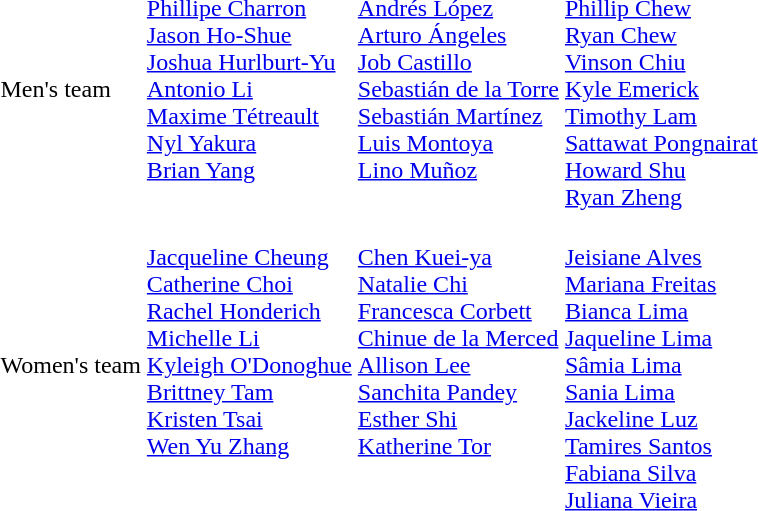<table>
<tr>
<td>Men's team</td>
<td align="left" valign="top"><br><a href='#'>Phillipe Charron</a><br><a href='#'>Jason Ho-Shue</a><br><a href='#'>Joshua Hurlburt-Yu</a><br><a href='#'>Antonio Li</a><br><a href='#'>Maxime Tétreault</a><br><a href='#'>Nyl Yakura</a><br><a href='#'>Brian Yang</a></td>
<td align="left" valign="top"><br><a href='#'>Andrés López</a><br><a href='#'>Arturo Ángeles</a><br><a href='#'>Job Castillo</a><br><a href='#'>Sebastián de la Torre</a><br><a href='#'>Sebastián Martínez</a><br><a href='#'>Luis Montoya</a><br><a href='#'>Lino Muñoz</a></td>
<td align="left" valign="top"><br><a href='#'>Phillip Chew</a><br><a href='#'>Ryan Chew</a><br><a href='#'>Vinson Chiu</a><br><a href='#'>Kyle Emerick</a><br><a href='#'>Timothy Lam</a><br><a href='#'>Sattawat Pongnairat</a><br><a href='#'>Howard Shu</a><br><a href='#'>Ryan Zheng</a></td>
</tr>
<tr>
<td>Women's team</td>
<td align="left" valign="top"><br><a href='#'>Jacqueline Cheung</a><br><a href='#'>Catherine Choi</a><br><a href='#'>Rachel Honderich</a><br><a href='#'>Michelle Li</a><br><a href='#'>Kyleigh O'Donoghue</a><br><a href='#'>Brittney Tam</a><br><a href='#'>Kristen Tsai</a><br><a href='#'>Wen Yu Zhang</a></td>
<td align="left" valign="top"><br><a href='#'>Chen Kuei-ya</a><br><a href='#'>Natalie Chi</a><br><a href='#'>Francesca Corbett</a><br><a href='#'>Chinue de la Merced</a><br><a href='#'>Allison Lee</a><br><a href='#'>Sanchita Pandey</a><br><a href='#'>Esther Shi</a><br><a href='#'>Katherine Tor</a></td>
<td align="left" valign="top"><br><a href='#'>Jeisiane Alves</a><br><a href='#'>Mariana Freitas</a><br><a href='#'>Bianca Lima</a><br><a href='#'>Jaqueline Lima</a><br><a href='#'>Sâmia Lima</a><br><a href='#'>Sania Lima</a><br><a href='#'>Jackeline Luz</a><br><a href='#'>Tamires Santos</a><br><a href='#'>Fabiana Silva</a><br><a href='#'>Juliana Vieira</a></td>
</tr>
</table>
